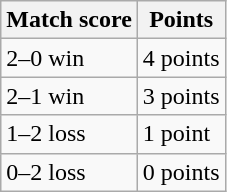<table class="wikitable">
<tr>
<th>Match score</th>
<th>Points</th>
</tr>
<tr>
<td>2–0 win</td>
<td>4 points</td>
</tr>
<tr>
<td>2–1 win</td>
<td>3 points</td>
</tr>
<tr>
<td>1–2 loss</td>
<td>1 point</td>
</tr>
<tr>
<td>0–2 loss</td>
<td>0 points</td>
</tr>
</table>
